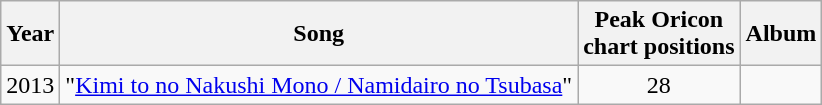<table class="wikitable">
<tr>
<th>Year</th>
<th>Song</th>
<th>Peak Oricon<br> chart positions</th>
<th>Album</th>
</tr>
<tr>
<td>2013</td>
<td>"<a href='#'>Kimi to no Nakushi Mono / Namidairo no Tsubasa</a>"</td>
<td align="center">28</td>
<td></td>
</tr>
</table>
